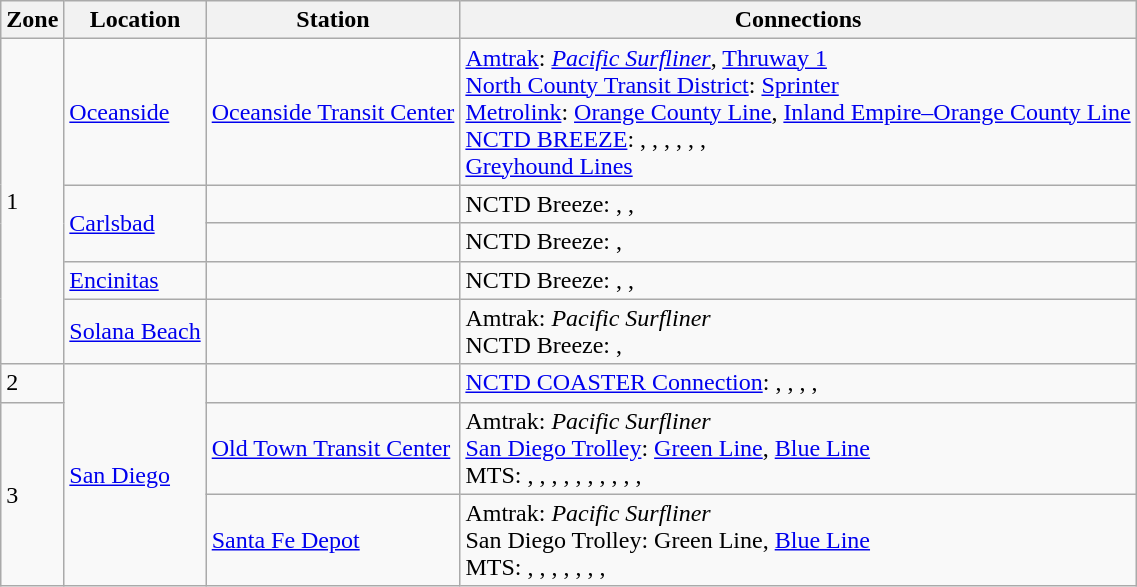<table class="wikitable">
<tr>
<th>Zone</th>
<th>Location<br></th>
<th>Station</th>
<th>Connections</th>
</tr>
<tr>
<td rowspan=5>1</td>
<td><a href='#'>Oceanside</a></td>
<td><a href='#'>Oceanside Transit Center</a></td>
<td> <a href='#'>Amtrak</a>: <em><a href='#'>Pacific Surfliner</a></em>,  <a href='#'>Thruway 1</a><br> <a href='#'>North County Transit District</a>: <a href='#'>Sprinter</a><br> <a href='#'>Metrolink</a>: <a href='#'>Orange County Line</a>, <a href='#'>Inland Empire–Orange County Line</a><br> <a href='#'>NCTD BREEZE</a>: , , , , , , <br> <a href='#'>Greyhound Lines</a></td>
</tr>
<tr>
<td rowspan=2><a href='#'>Carlsbad</a></td>
<td></td>
<td> NCTD Breeze: , , </td>
</tr>
<tr>
<td></td>
<td> NCTD Breeze: , </td>
</tr>
<tr>
<td><a href='#'>Encinitas</a></td>
<td></td>
<td> NCTD Breeze: , , </td>
</tr>
<tr>
<td><a href='#'>Solana Beach</a></td>
<td></td>
<td> Amtrak: <em>Pacific Surfliner</em><br> NCTD Breeze: , </td>
</tr>
<tr>
<td>2</td>
<td rowspan=3><a href='#'>San Diego</a></td>
<td></td>
<td> <a href='#'>NCTD COASTER Connection</a>: , , , , </td>
</tr>
<tr>
<td rowspan=2>3</td>
<td><a href='#'>Old Town Transit Center</a> </td>
<td> Amtrak: <em>Pacific Surfliner</em><br> <a href='#'>San Diego Trolley</a>: <a href='#'>Green Line</a>, <a href='#'>Blue Line</a> <br> MTS: , , , , , , , , , , </td>
</tr>
<tr>
<td><a href='#'>Santa Fe Depot</a></td>
<td> Amtrak: <em>Pacific Surfliner</em><br> San Diego Trolley: Green Line, <a href='#'>Blue Line</a><br> MTS: , , , , , , , </td>
</tr>
</table>
